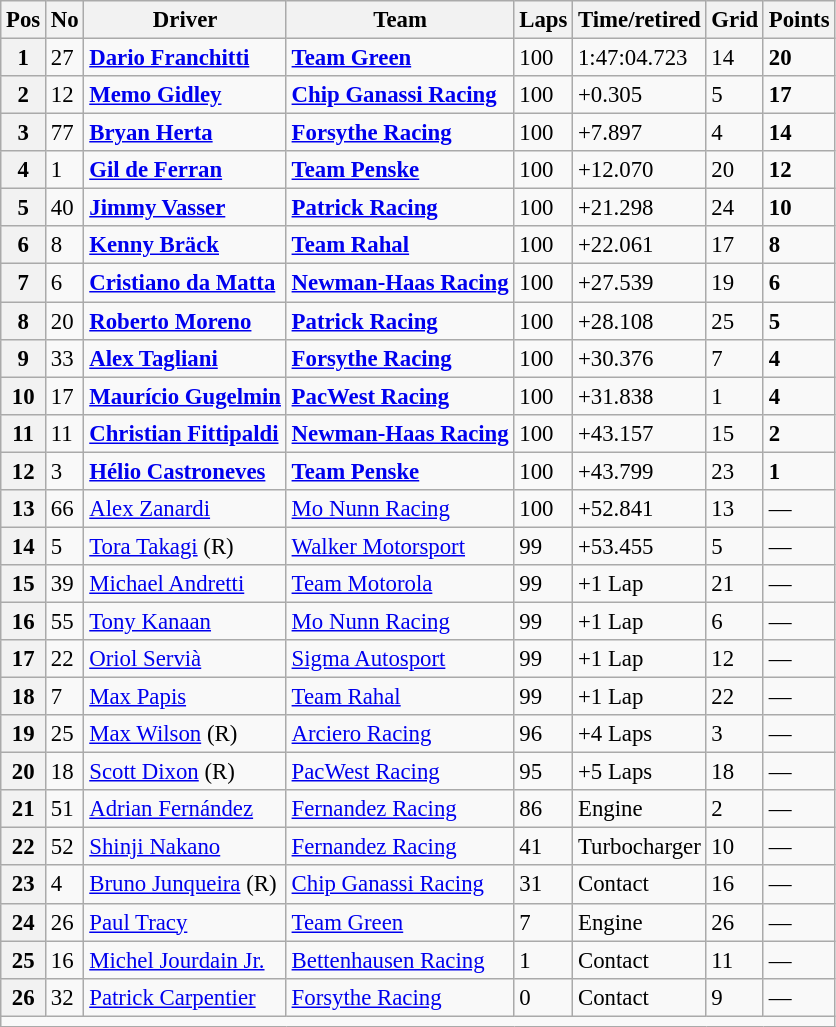<table class="wikitable" style="font-size:95%;">
<tr>
<th>Pos</th>
<th>No</th>
<th>Driver</th>
<th>Team</th>
<th>Laps</th>
<th>Time/retired</th>
<th>Grid</th>
<th>Points</th>
</tr>
<tr>
<th>1</th>
<td>27</td>
<td><strong> <a href='#'>Dario Franchitti</a></strong></td>
<td><strong><a href='#'>Team Green</a></strong></td>
<td>100</td>
<td>1:47:04.723</td>
<td>14</td>
<td><strong>20</strong></td>
</tr>
<tr>
<th>2</th>
<td>12</td>
<td><strong> <a href='#'>Memo Gidley</a></strong></td>
<td><strong><a href='#'>Chip Ganassi Racing</a></strong></td>
<td>100</td>
<td>+0.305</td>
<td>5</td>
<td><strong>17</strong></td>
</tr>
<tr>
<th>3</th>
<td>77</td>
<td><strong> <a href='#'>Bryan Herta</a></strong></td>
<td><strong><a href='#'>Forsythe Racing</a></strong></td>
<td>100</td>
<td>+7.897</td>
<td>4</td>
<td><strong>14</strong></td>
</tr>
<tr>
<th>4</th>
<td>1</td>
<td><strong> <a href='#'>Gil de Ferran</a></strong></td>
<td><strong><a href='#'>Team Penske</a></strong></td>
<td>100</td>
<td>+12.070</td>
<td>20</td>
<td><strong>12</strong></td>
</tr>
<tr>
<th>5</th>
<td>40</td>
<td><strong> <a href='#'>Jimmy Vasser</a></strong></td>
<td><strong><a href='#'>Patrick Racing</a></strong></td>
<td>100</td>
<td>+21.298</td>
<td>24</td>
<td><strong>10</strong></td>
</tr>
<tr>
<th>6</th>
<td>8</td>
<td><strong> <a href='#'>Kenny Bräck</a></strong></td>
<td><strong><a href='#'>Team Rahal</a></strong></td>
<td>100</td>
<td>+22.061</td>
<td>17</td>
<td><strong>8</strong></td>
</tr>
<tr>
<th>7</th>
<td>6</td>
<td><strong> <a href='#'>Cristiano da Matta</a></strong></td>
<td><strong><a href='#'>Newman-Haas Racing</a></strong></td>
<td>100</td>
<td>+27.539</td>
<td>19</td>
<td><strong>6</strong></td>
</tr>
<tr>
<th>8</th>
<td>20</td>
<td><strong> <a href='#'>Roberto Moreno</a></strong></td>
<td><strong><a href='#'>Patrick Racing</a></strong></td>
<td>100</td>
<td>+28.108</td>
<td>25</td>
<td><strong>5</strong></td>
</tr>
<tr>
<th>9</th>
<td>33</td>
<td><strong> <a href='#'>Alex Tagliani</a></strong></td>
<td><strong><a href='#'>Forsythe Racing</a></strong></td>
<td>100</td>
<td>+30.376</td>
<td>7</td>
<td><strong>4</strong></td>
</tr>
<tr>
<th>10</th>
<td>17</td>
<td><strong> <a href='#'>Maurício Gugelmin</a></strong></td>
<td><strong><a href='#'>PacWest Racing</a></strong></td>
<td>100</td>
<td>+31.838</td>
<td>1</td>
<td><strong>4</strong></td>
</tr>
<tr>
<th>11</th>
<td>11</td>
<td><strong> <a href='#'>Christian Fittipaldi</a></strong></td>
<td><strong><a href='#'>Newman-Haas Racing</a></strong></td>
<td>100</td>
<td>+43.157</td>
<td>15</td>
<td><strong>2</strong></td>
</tr>
<tr>
<th>12</th>
<td>3</td>
<td><strong> <a href='#'>Hélio Castroneves</a></strong></td>
<td><strong><a href='#'>Team Penske</a></strong></td>
<td>100</td>
<td>+43.799</td>
<td>23</td>
<td><strong>1</strong></td>
</tr>
<tr>
<th>13</th>
<td>66</td>
<td> <a href='#'>Alex Zanardi</a></td>
<td><a href='#'>Mo Nunn Racing</a></td>
<td>100</td>
<td>+52.841</td>
<td>13</td>
<td>—</td>
</tr>
<tr>
<th>14</th>
<td>5</td>
<td> <a href='#'>Tora Takagi</a> (R)</td>
<td><a href='#'>Walker Motorsport</a></td>
<td>99</td>
<td>+53.455</td>
<td>5</td>
<td>—</td>
</tr>
<tr>
<th>15</th>
<td>39</td>
<td> <a href='#'>Michael Andretti</a></td>
<td><a href='#'>Team Motorola</a></td>
<td>99</td>
<td>+1 Lap</td>
<td>21</td>
<td>—</td>
</tr>
<tr>
<th>16</th>
<td>55</td>
<td> <a href='#'>Tony Kanaan</a></td>
<td><a href='#'>Mo Nunn Racing</a></td>
<td>99</td>
<td>+1 Lap</td>
<td>6</td>
<td>—</td>
</tr>
<tr>
<th>17</th>
<td>22</td>
<td> <a href='#'>Oriol Servià</a></td>
<td><a href='#'>Sigma Autosport</a></td>
<td>99</td>
<td>+1 Lap</td>
<td>12</td>
<td>—</td>
</tr>
<tr>
<th>18</th>
<td>7</td>
<td> <a href='#'>Max Papis</a></td>
<td><a href='#'>Team Rahal</a></td>
<td>99</td>
<td>+1 Lap</td>
<td>22</td>
<td>—</td>
</tr>
<tr>
<th>19</th>
<td>25</td>
<td> <a href='#'>Max Wilson</a> (R)</td>
<td><a href='#'>Arciero Racing</a></td>
<td>96</td>
<td>+4 Laps</td>
<td>3</td>
<td>—</td>
</tr>
<tr>
<th>20</th>
<td>18</td>
<td> <a href='#'>Scott Dixon</a> (R)</td>
<td><a href='#'>PacWest Racing</a></td>
<td>95</td>
<td>+5 Laps</td>
<td>18</td>
<td>—</td>
</tr>
<tr>
<th>21</th>
<td>51</td>
<td> <a href='#'>Adrian Fernández</a></td>
<td><a href='#'>Fernandez Racing</a></td>
<td>86</td>
<td>Engine</td>
<td>2</td>
<td>—</td>
</tr>
<tr>
<th>22</th>
<td>52</td>
<td> <a href='#'>Shinji Nakano</a></td>
<td><a href='#'>Fernandez Racing</a></td>
<td>41</td>
<td>Turbocharger</td>
<td>10</td>
<td>—</td>
</tr>
<tr>
<th>23</th>
<td>4</td>
<td> <a href='#'>Bruno Junqueira</a> (R)</td>
<td><a href='#'>Chip Ganassi Racing</a></td>
<td>31</td>
<td>Contact</td>
<td>16</td>
<td>—</td>
</tr>
<tr>
<th>24</th>
<td>26</td>
<td> <a href='#'>Paul Tracy</a></td>
<td><a href='#'>Team Green</a></td>
<td>7</td>
<td>Engine</td>
<td>26</td>
<td>—</td>
</tr>
<tr>
<th>25</th>
<td>16</td>
<td> <a href='#'>Michel Jourdain Jr.</a></td>
<td><a href='#'>Bettenhausen Racing</a></td>
<td>1</td>
<td>Contact</td>
<td>11</td>
<td>—</td>
</tr>
<tr>
<th>26</th>
<td>32</td>
<td> <a href='#'>Patrick Carpentier</a></td>
<td><a href='#'>Forsythe Racing</a></td>
<td>0</td>
<td>Contact</td>
<td>9</td>
<td>—</td>
</tr>
<tr>
<td colspan="8"></td>
</tr>
</table>
